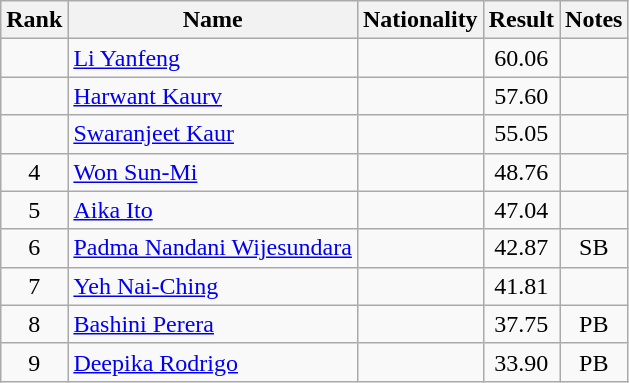<table class="wikitable sortable" style="text-align:center">
<tr>
<th>Rank</th>
<th>Name</th>
<th>Nationality</th>
<th>Result</th>
<th>Notes</th>
</tr>
<tr>
<td></td>
<td align=left><a href='#'>Li Yanfeng</a></td>
<td align=left></td>
<td>60.06</td>
<td></td>
</tr>
<tr>
<td></td>
<td align=left><a href='#'>Harwant Kaurv</a></td>
<td align=left></td>
<td>57.60</td>
<td></td>
</tr>
<tr>
<td></td>
<td align=left><a href='#'>Swaranjeet Kaur</a></td>
<td align=left></td>
<td>55.05</td>
<td></td>
</tr>
<tr>
<td>4</td>
<td align=left><a href='#'>Won Sun-Mi</a></td>
<td align=left></td>
<td>48.76</td>
<td></td>
</tr>
<tr>
<td>5</td>
<td align=left><a href='#'>Aika Ito</a></td>
<td align=left></td>
<td>47.04</td>
<td></td>
</tr>
<tr>
<td>6</td>
<td align=left><a href='#'>Padma Nandani Wijesundara</a></td>
<td align=left></td>
<td>42.87</td>
<td>SB</td>
</tr>
<tr>
<td>7</td>
<td align=left><a href='#'>Yeh Nai-Ching</a></td>
<td align=left></td>
<td>41.81</td>
<td></td>
</tr>
<tr>
<td>8</td>
<td align=left><a href='#'>Bashini Perera</a></td>
<td align=left></td>
<td>37.75</td>
<td>PB</td>
</tr>
<tr>
<td>9</td>
<td align=left><a href='#'>Deepika Rodrigo</a></td>
<td align=left></td>
<td>33.90</td>
<td>PB</td>
</tr>
</table>
